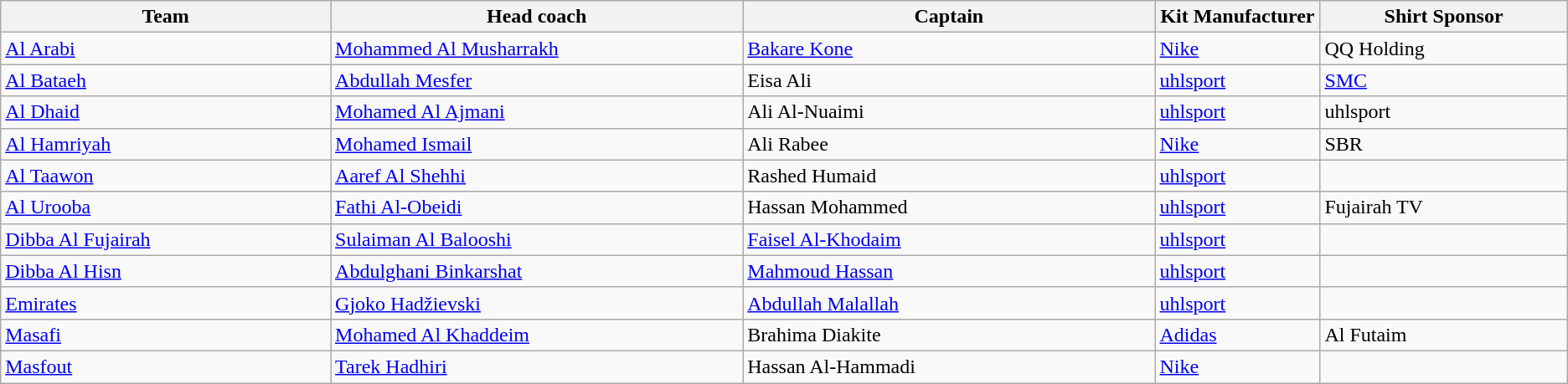<table class="wikitable sortable" style="text-align: left;">
<tr>
<th width=20%>Team</th>
<th width=25%>Head coach</th>
<th width=25%>Captain</th>
<th width=10%>Kit Manufacturer</th>
<th width=15%>Shirt Sponsor</th>
</tr>
<tr>
<td><a href='#'>Al Arabi</a></td>
<td> <a href='#'>Mohammed Al Musharrakh</a></td>
<td> <a href='#'>Bakare Kone</a></td>
<td><a href='#'>Nike</a></td>
<td>QQ Holding</td>
</tr>
<tr>
<td><a href='#'>Al Bataeh</a></td>
<td> <a href='#'>Abdullah Mesfer</a></td>
<td> Eisa Ali</td>
<td><a href='#'>uhlsport</a></td>
<td><a href='#'>SMC</a></td>
</tr>
<tr>
<td><a href='#'>Al Dhaid</a></td>
<td> <a href='#'>Mohamed Al Ajmani</a></td>
<td> Ali Al-Nuaimi</td>
<td><a href='#'>uhlsport</a></td>
<td>uhlsport</td>
</tr>
<tr>
<td><a href='#'>Al Hamriyah</a></td>
<td> <a href='#'>Mohamed Ismail</a></td>
<td> Ali Rabee</td>
<td><a href='#'>Nike</a></td>
<td>SBR</td>
</tr>
<tr>
<td><a href='#'>Al Taawon</a></td>
<td> <a href='#'>Aaref Al Shehhi</a></td>
<td> Rashed Humaid</td>
<td><a href='#'>uhlsport</a></td>
<td></td>
</tr>
<tr>
<td><a href='#'>Al Urooba</a></td>
<td> <a href='#'>Fathi Al-Obeidi</a></td>
<td> Hassan Mohammed</td>
<td><a href='#'>uhlsport</a></td>
<td>Fujairah TV</td>
</tr>
<tr>
<td><a href='#'>Dibba Al Fujairah</a></td>
<td> <a href='#'>Sulaiman Al Balooshi</a></td>
<td> <a href='#'>Faisel Al-Khodaim</a></td>
<td><a href='#'>uhlsport</a></td>
<td></td>
</tr>
<tr>
<td><a href='#'>Dibba Al Hisn</a></td>
<td> <a href='#'>Abdulghani Binkarshat</a></td>
<td> <a href='#'>Mahmoud Hassan</a></td>
<td><a href='#'>uhlsport</a></td>
<td></td>
</tr>
<tr>
<td><a href='#'>Emirates</a></td>
<td> <a href='#'>Gjoko Hadžievski</a></td>
<td> <a href='#'>Abdullah Malallah</a></td>
<td><a href='#'>uhlsport</a></td>
<td></td>
</tr>
<tr>
<td><a href='#'>Masafi</a></td>
<td> <a href='#'>Mohamed Al Khaddeim</a></td>
<td> Brahima Diakite</td>
<td><a href='#'>Adidas</a></td>
<td>Al Futaim</td>
</tr>
<tr>
<td><a href='#'>Masfout</a></td>
<td> <a href='#'>Tarek Hadhiri</a></td>
<td> Hassan Al-Hammadi</td>
<td><a href='#'>Nike</a></td>
<td></td>
</tr>
</table>
